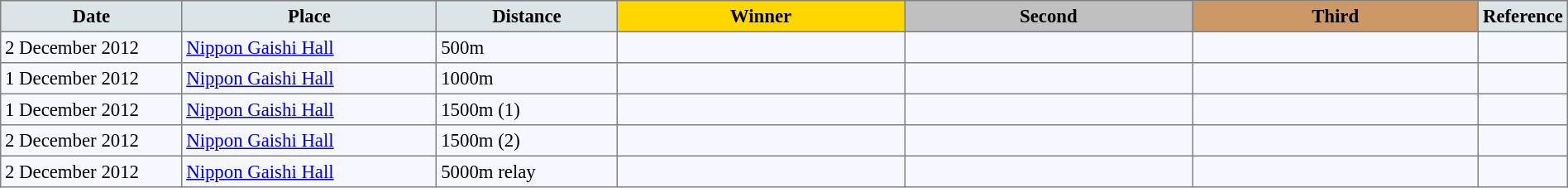<table bgcolor="#f7f8ff" cellpadding="3" cellspacing="0" border="1" style="font-size:95%; border:gray solid 1px; border-collapse:collapse;">
<tr bgcolor="#CCCCCC">
<td align="center" bgcolor="#DCE5E5" width="150"><strong>Date</strong></td>
<td align="center" bgcolor="#DCE5E5" width="220"><strong>Place</strong></td>
<td align="center" bgcolor="#DCE5E5" width="150"><strong>Distance</strong></td>
<td align="center" bgcolor="gold" width="250"><strong>Winner</strong></td>
<td align="center" bgcolor="silver" width="250"><strong>Second</strong></td>
<td align="center" bgcolor="CC9966" width="250"><strong>Third</strong></td>
<td align="center" bgcolor="#DCE5E5" width="30"><strong>Reference</strong></td>
</tr>
<tr align="left">
<td>2 December 2012</td>
<td><a href='#'>Nippon Gaishi Hall</a></td>
<td>500m</td>
<td></td>
<td></td>
<td></td>
<td></td>
</tr>
<tr align="left">
<td>1 December 2012</td>
<td><a href='#'>Nippon Gaishi Hall</a></td>
<td>1000m</td>
<td></td>
<td></td>
<td></td>
<td></td>
</tr>
<tr align="left">
<td>1 December 2012</td>
<td><a href='#'>Nippon Gaishi Hall</a></td>
<td>1500m (1)</td>
<td></td>
<td></td>
<td></td>
<td></td>
</tr>
<tr align="left">
<td>2 December 2012</td>
<td><a href='#'>Nippon Gaishi Hall</a></td>
<td>1500m (2)</td>
<td></td>
<td></td>
<td></td>
<td></td>
</tr>
<tr align="left">
<td>2 December 2012</td>
<td><a href='#'>Nippon Gaishi Hall</a></td>
<td>5000m relay</td>
<td></td>
<td></td>
<td></td>
<td></td>
</tr>
</table>
